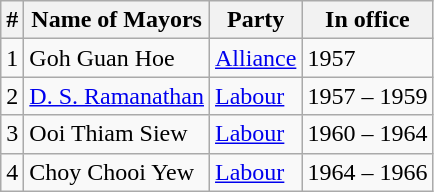<table class="wikitable">
<tr>
<th>#</th>
<th>Name of Mayors</th>
<th>Party</th>
<th>In office</th>
</tr>
<tr>
<td>1</td>
<td>Goh Guan Hoe</td>
<td><a href='#'>Alliance</a></td>
<td>1957</td>
</tr>
<tr>
<td>2</td>
<td><a href='#'>D. S. Ramanathan</a></td>
<td><a href='#'>Labour</a></td>
<td>1957 – 1959</td>
</tr>
<tr>
<td>3</td>
<td>Ooi Thiam Siew</td>
<td><a href='#'>Labour</a></td>
<td>1960 – 1964</td>
</tr>
<tr>
<td>4</td>
<td>Choy Chooi Yew</td>
<td><a href='#'>Labour</a></td>
<td>1964 – 1966</td>
</tr>
</table>
